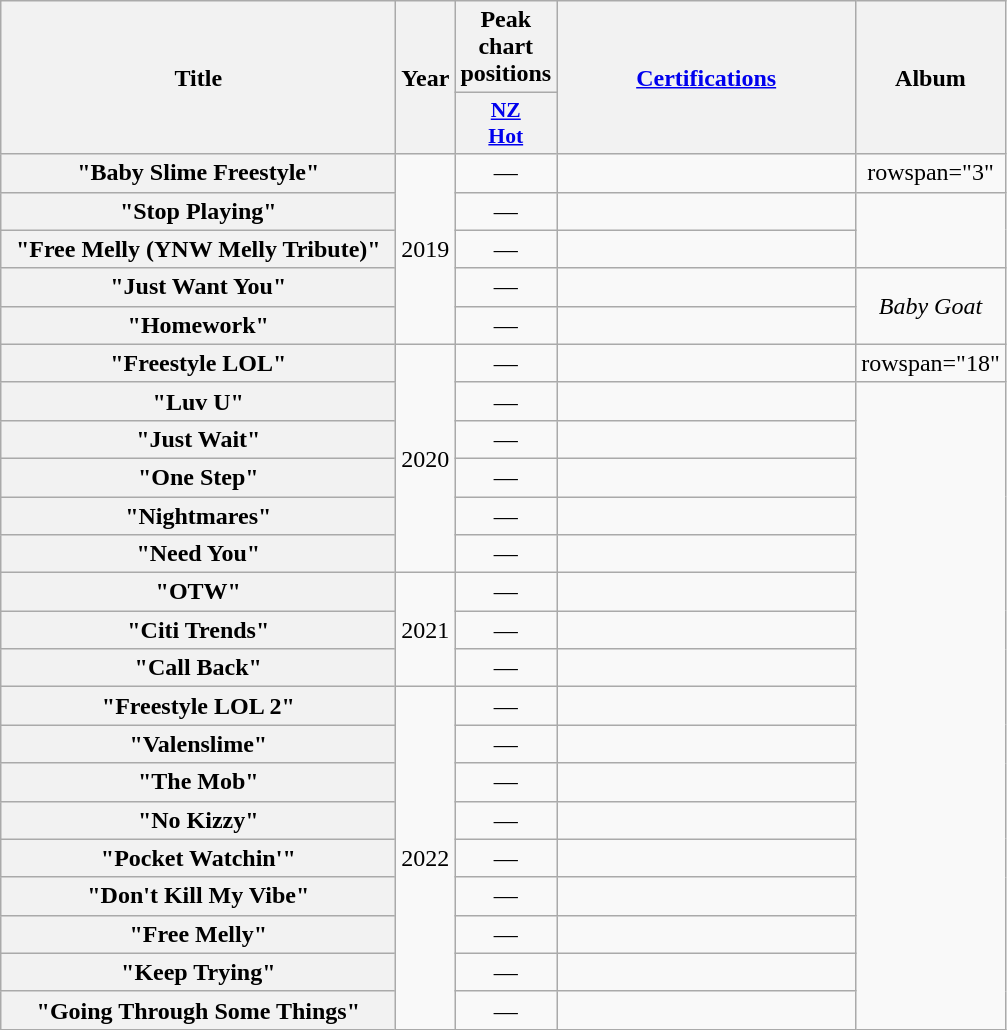<table class="wikitable plainrowheaders" style="text-align:center;">
<tr>
<th scope="col" rowspan="2" style="width:16em;">Title</th>
<th scope="col" rowspan="2">Year</th>
<th colspan="1">Peak chart positions</th>
<th scope="col" rowspan="2" style="width:12em;"><a href='#'>Certifications</a></th>
<th scope="col" rowspan="2">Album</th>
</tr>
<tr>
<th scope="col" style="width:3em;font-size:90%;"><a href='#'>NZ<br>Hot</a><br></th>
</tr>
<tr>
<th scope="row">"Baby Slime Freestyle"</th>
<td rowspan="5">2019</td>
<td>—</td>
<td></td>
<td>rowspan="3" </td>
</tr>
<tr>
<th scope="row">"Stop Playing"</th>
<td>—</td>
<td></td>
</tr>
<tr>
<th scope="row">"Free Melly (YNW Melly Tribute)"</th>
<td>—</td>
<td></td>
</tr>
<tr>
<th scope="row">"Just Want You"<br></th>
<td>—</td>
<td></td>
<td rowspan="2"><em>Baby Goat</em></td>
</tr>
<tr>
<th scope="row">"Homework"</th>
<td>—</td>
<td></td>
</tr>
<tr>
<th scope="row">"Freestyle LOL"</th>
<td rowspan="6">2020</td>
<td>—</td>
<td></td>
<td>rowspan="18" </td>
</tr>
<tr>
<th scope="row">"Luv U"</th>
<td>—</td>
<td></td>
</tr>
<tr>
<th scope="row">"Just Wait"</th>
<td>—</td>
<td></td>
</tr>
<tr>
<th scope="row">"One Step"<br></th>
<td>—</td>
<td></td>
</tr>
<tr>
<th scope="row">"Nightmares"<br></th>
<td>—</td>
<td></td>
</tr>
<tr>
<th scope="Row">"Need You"</th>
<td>—</td>
<td></td>
</tr>
<tr>
<th scope="row">"OTW"</th>
<td rowspan="3">2021</td>
<td>—</td>
<td></td>
</tr>
<tr>
<th scope="row">"Citi Trends"<br></th>
<td>—</td>
<td></td>
</tr>
<tr>
<th scope="row">"Call Back"</th>
<td>—</td>
<td></td>
</tr>
<tr>
<th scope="row">"Freestyle LOL 2"</th>
<td rowspan="9">2022</td>
<td>—</td>
<td></td>
</tr>
<tr>
<th scope="row">"Valenslime"</th>
<td>—</td>
<td></td>
</tr>
<tr>
<th scope="row">"The Mob"<br></th>
<td>—</td>
<td></td>
</tr>
<tr>
<th scope="row">"No Kizzy"<br></th>
<td>—</td>
<td></td>
</tr>
<tr>
<th scope="row">"Pocket Watchin'"</th>
<td>—</td>
<td></td>
</tr>
<tr>
<th Scope="row">"Don't Kill My Vibe"</th>
<td>—</td>
<td></td>
</tr>
<tr>
<th scope="row">"Free Melly"<br></th>
<td>—</td>
<td></td>
</tr>
<tr>
<th Scope="row">"Keep Trying"<br></th>
<td>—</td>
<td></td>
</tr>
<tr>
<th scope="row">"Going Through Some Things"</th>
<td>—</td>
<td></td>
</tr>
</table>
